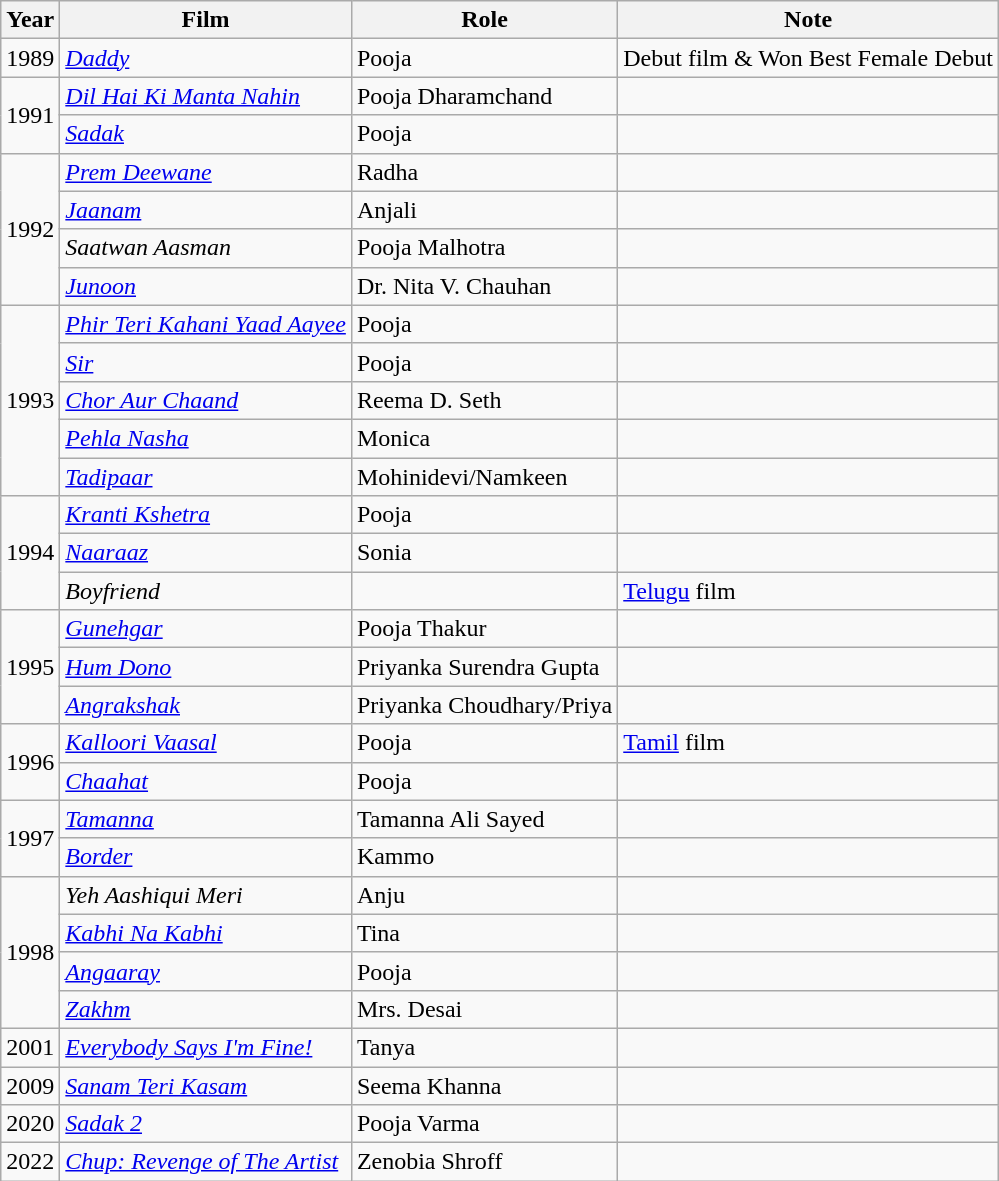<table class="wikitable sortable">
<tr>
<th>Year</th>
<th>Film</th>
<th>Role</th>
<th>Note</th>
</tr>
<tr>
<td>1989</td>
<td><em><a href='#'>Daddy</a></em></td>
<td>Pooja</td>
<td>Debut film & Won Best Female Debut</td>
</tr>
<tr>
<td rowspan="2">1991</td>
<td><em><a href='#'>Dil Hai Ki Manta Nahin</a></em></td>
<td>Pooja Dharamchand</td>
<td></td>
</tr>
<tr>
<td><em><a href='#'>Sadak</a></em></td>
<td>Pooja</td>
<td></td>
</tr>
<tr>
<td rowspan="4">1992</td>
<td><em><a href='#'>Prem Deewane</a></em></td>
<td>Radha</td>
<td></td>
</tr>
<tr>
<td><em><a href='#'>Jaanam</a></em></td>
<td>Anjali</td>
<td></td>
</tr>
<tr>
<td><em>Saatwan Aasman</em></td>
<td>Pooja Malhotra</td>
<td></td>
</tr>
<tr>
<td><em><a href='#'>Junoon</a></em></td>
<td>Dr. Nita V. Chauhan</td>
<td></td>
</tr>
<tr>
<td rowspan="5">1993</td>
<td><em><a href='#'>Phir Teri Kahani Yaad Aayee</a></em></td>
<td>Pooja</td>
<td></td>
</tr>
<tr>
<td><em><a href='#'>Sir</a></em></td>
<td>Pooja</td>
<td></td>
</tr>
<tr>
<td><em><a href='#'>Chor Aur Chaand</a></em></td>
<td>Reema D. Seth</td>
<td></td>
</tr>
<tr>
<td><em><a href='#'>Pehla Nasha</a></em></td>
<td>Monica</td>
<td></td>
</tr>
<tr>
<td><em><a href='#'>Tadipaar</a></em></td>
<td>Mohinidevi/Namkeen</td>
<td></td>
</tr>
<tr>
<td rowspan="3">1994</td>
<td><em><a href='#'>Kranti Kshetra</a></em></td>
<td>Pooja</td>
<td></td>
</tr>
<tr>
<td><em><a href='#'>Naaraaz</a></em></td>
<td>Sonia</td>
<td></td>
</tr>
<tr>
<td><em>Boyfriend</em></td>
<td></td>
<td><a href='#'>Telugu</a> film</td>
</tr>
<tr>
<td rowspan="3">1995</td>
<td><em><a href='#'>Gunehgar</a></em></td>
<td>Pooja Thakur</td>
<td></td>
</tr>
<tr>
<td><em><a href='#'>Hum Dono</a></em></td>
<td>Priyanka Surendra Gupta</td>
<td></td>
</tr>
<tr>
<td><em><a href='#'>Angrakshak</a></em></td>
<td>Priyanka Choudhary/Priya</td>
<td></td>
</tr>
<tr>
<td rowspan="2">1996</td>
<td><em><a href='#'>Kalloori Vaasal</a></em></td>
<td>Pooja</td>
<td><a href='#'>Tamil</a> film</td>
</tr>
<tr>
<td><em><a href='#'>Chaahat</a></em></td>
<td>Pooja</td>
<td></td>
</tr>
<tr>
<td rowspan="2">1997</td>
<td><em><a href='#'>Tamanna</a></em></td>
<td>Tamanna Ali Sayed</td>
<td></td>
</tr>
<tr>
<td><em><a href='#'>Border</a></em></td>
<td>Kammo</td>
<td></td>
</tr>
<tr>
<td rowspan="4">1998</td>
<td><em>Yeh Aashiqui Meri</em></td>
<td>Anju</td>
<td></td>
</tr>
<tr>
<td><em><a href='#'>Kabhi Na Kabhi</a></em></td>
<td>Tina</td>
<td></td>
</tr>
<tr>
<td><em><a href='#'>Angaaray</a></em></td>
<td>Pooja</td>
<td></td>
</tr>
<tr>
<td><em><a href='#'>Zakhm</a></em></td>
<td>Mrs. Desai</td>
<td></td>
</tr>
<tr>
<td>2001</td>
<td><em><a href='#'>Everybody Says I'm Fine!</a></em></td>
<td>Tanya</td>
<td></td>
</tr>
<tr>
<td>2009</td>
<td><em><a href='#'>Sanam Teri Kasam</a></em></td>
<td>Seema Khanna</td>
<td></td>
</tr>
<tr>
<td>2020</td>
<td><em><a href='#'>Sadak 2</a></em></td>
<td>Pooja Varma</td>
<td></td>
</tr>
<tr>
<td>2022</td>
<td><em><a href='#'>Chup: Revenge of The Artist</a></em></td>
<td>Zenobia Shroff</td>
<td></td>
</tr>
</table>
